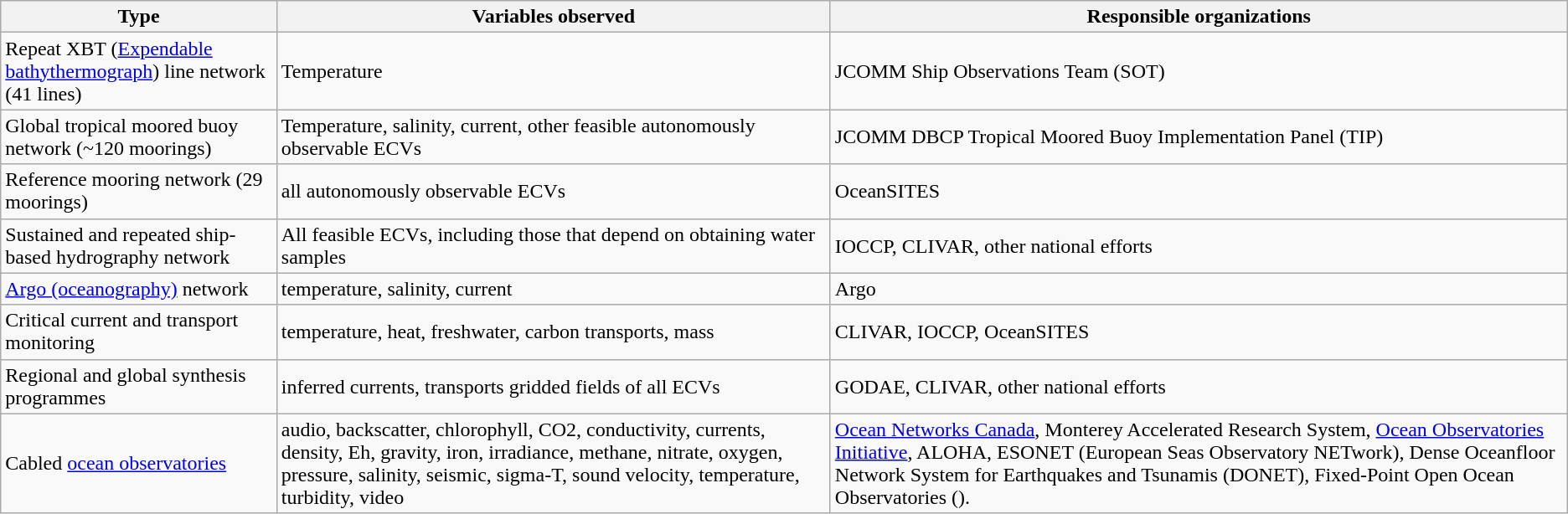<table class="wikitable" border="1">
<tr>
<th>Type</th>
<th>Variables observed</th>
<th>Responsible organizations</th>
</tr>
<tr>
<td>Repeat XBT (<a href='#'>Expendable bathythermograph</a>) line network (41 lines)</td>
<td>Temperature</td>
<td>JCOMM Ship Observations Team (SOT)</td>
</tr>
<tr>
<td>Global tropical moored buoy network (~120 moorings)</td>
<td>Temperature, salinity, current, other feasible autonomously observable ECVs</td>
<td>JCOMM DBCP Tropical Moored Buoy Implementation Panel (TIP)</td>
</tr>
<tr>
<td>Reference mooring network (29 moorings)</td>
<td>all autonomously observable ECVs</td>
<td>OceanSITES</td>
</tr>
<tr>
<td>Sustained and repeated ship-based hydrography network</td>
<td>All feasible ECVs, including those that depend on obtaining water samples</td>
<td>IOCCP, CLIVAR, other national efforts</td>
</tr>
<tr>
<td><a href='#'>Argo (oceanography)</a> network</td>
<td>temperature, salinity, current</td>
<td>Argo</td>
</tr>
<tr>
<td>Critical current and transport monitoring</td>
<td>temperature, heat, freshwater, carbon transports, mass</td>
<td>CLIVAR, IOCCP, OceanSITES</td>
</tr>
<tr>
<td>Regional and global synthesis programmes</td>
<td>inferred currents, transports gridded fields of all ECVs</td>
<td>GODAE, CLIVAR, other national efforts</td>
</tr>
<tr>
<td>Cabled <a href='#'>ocean observatories</a></td>
<td>audio, backscatter, chlorophyll, CO2, conductivity, currents, density, Eh, gravity, iron, irradiance, methane, nitrate, oxygen, pressure, salinity, seismic, sigma-T, sound velocity, temperature, turbidity, video</td>
<td><a href='#'>Ocean Networks Canada</a>, Monterey Accelerated Research System, <a href='#'>Ocean Observatories Initiative</a>, ALOHA, ESONET (European Seas Observatory NETwork), Dense Oceanfloor Network System for Earthquakes and Tsunamis (DONET), Fixed-Point Open Ocean Observatories ().</td>
</tr>
</table>
